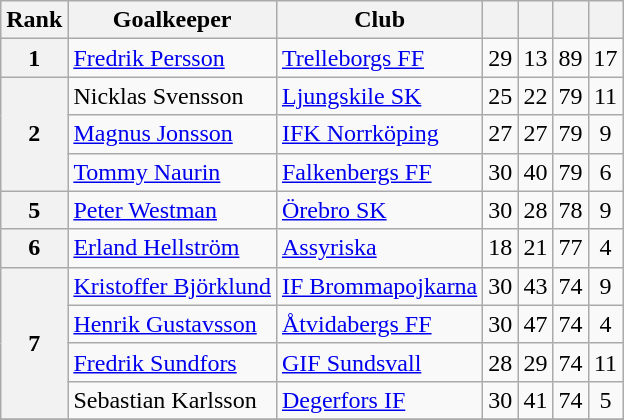<table class="wikitable sortable" style="text-align:center">
<tr>
<th>Rank</th>
<th>Goalkeeper</th>
<th>Club<br></th>
<th></th>
<th></th>
<th></th>
<th></th>
</tr>
<tr>
<th>1</th>
<td align="left"> <a href='#'>Fredrik Persson</a></td>
<td align="left"><a href='#'>Trelleborgs FF</a></td>
<td align=center>29</td>
<td align=center>13</td>
<td align=center>89</td>
<td align=center>17</td>
</tr>
<tr>
<th rowspan=3>2</th>
<td align="left"> Nicklas Svensson</td>
<td align="left"><a href='#'>Ljungskile SK</a></td>
<td align=center>25</td>
<td align=center>22</td>
<td align=center>79</td>
<td align=center>11</td>
</tr>
<tr>
<td align="left"> <a href='#'>Magnus Jonsson</a></td>
<td align="left"><a href='#'>IFK Norrköping</a></td>
<td align=center>27</td>
<td align=center>27</td>
<td align=center>79</td>
<td align=center>9</td>
</tr>
<tr>
<td align="left"> <a href='#'>Tommy Naurin</a></td>
<td align="left"><a href='#'>Falkenbergs FF</a></td>
<td align=center>30</td>
<td align=center>40</td>
<td align=center>79</td>
<td align=center>6</td>
</tr>
<tr>
<th>5</th>
<td align="left"> <a href='#'>Peter Westman</a></td>
<td align="left"><a href='#'>Örebro SK</a></td>
<td align=center>30</td>
<td align=center>28</td>
<td align=center>78</td>
<td align=center>9</td>
</tr>
<tr>
<th rowspan=1>6</th>
<td align="left"> <a href='#'>Erland Hellström</a></td>
<td align="left"><a href='#'>Assyriska</a></td>
<td align=center>18</td>
<td align=center>21</td>
<td align=center>77</td>
<td align=center>4</td>
</tr>
<tr>
<th rowspan=4>7</th>
<td align="left"> <a href='#'>Kristoffer Björklund</a></td>
<td align="left"><a href='#'>IF Brommapojkarna</a></td>
<td align=center>30</td>
<td align=center>43</td>
<td align=center>74</td>
<td align=center>9</td>
</tr>
<tr>
<td align="left"> <a href='#'>Henrik Gustavsson</a></td>
<td align="left"><a href='#'>Åtvidabergs FF</a></td>
<td align=center>30</td>
<td align=center>47</td>
<td align=center>74</td>
<td align=center>4</td>
</tr>
<tr>
<td align="left"> <a href='#'>Fredrik Sundfors</a></td>
<td align="left"><a href='#'>GIF Sundsvall</a></td>
<td align=center>28</td>
<td align=center>29</td>
<td align=center>74</td>
<td align=center>11</td>
</tr>
<tr>
<td align="left"> Sebastian Karlsson</td>
<td align="left"><a href='#'>Degerfors IF</a></td>
<td align=center>30</td>
<td align=center>41</td>
<td align=center>74</td>
<td align=center>5</td>
</tr>
<tr>
</tr>
</table>
